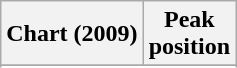<table class="wikitable sortable plainrowheaders" style="text-align:center">
<tr>
<th scope="col">Chart (2009)</th>
<th scope="col">Peak<br>position</th>
</tr>
<tr>
</tr>
<tr>
</tr>
<tr>
</tr>
<tr>
</tr>
<tr>
</tr>
</table>
